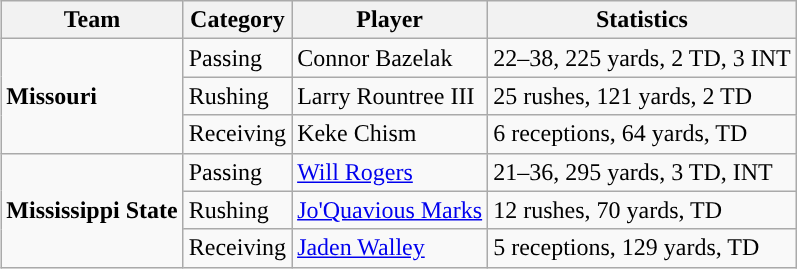<table class="wikitable" style="float: right;">
<tr>
<th>Team</th>
<th>Category</th>
<th>Player</th>
<th>Statistics</th>
</tr>
<tr>
<td rowspan=3><strong>Missouri</strong></td>
<td>Passing</td>
<td>Connor Bazelak</td>
<td>22–38, 225 yards, 2 TD, 3 INT</td>
</tr>
<tr>
<td>Rushing</td>
<td>Larry Rountree III</td>
<td>25 rushes, 121 yards, 2 TD</td>
</tr>
<tr>
<td>Receiving</td>
<td>Keke Chism</td>
<td>6 receptions, 64 yards, TD</td>
</tr>
<tr>
<td rowspan=3><strong>Mississippi State</strong></td>
<td>Passing</td>
<td><a href='#'>Will Rogers</a></td>
<td>21–36, 295 yards, 3 TD, INT</td>
</tr>
<tr>
<td>Rushing</td>
<td><a href='#'>Jo'Quavious Marks</a></td>
<td>12 rushes, 70 yards, TD</td>
</tr>
<tr>
<td>Receiving</td>
<td><a href='#'>Jaden Walley</a></td>
<td>5 receptions, 129 yards, TD</td>
</tr>
</table>
